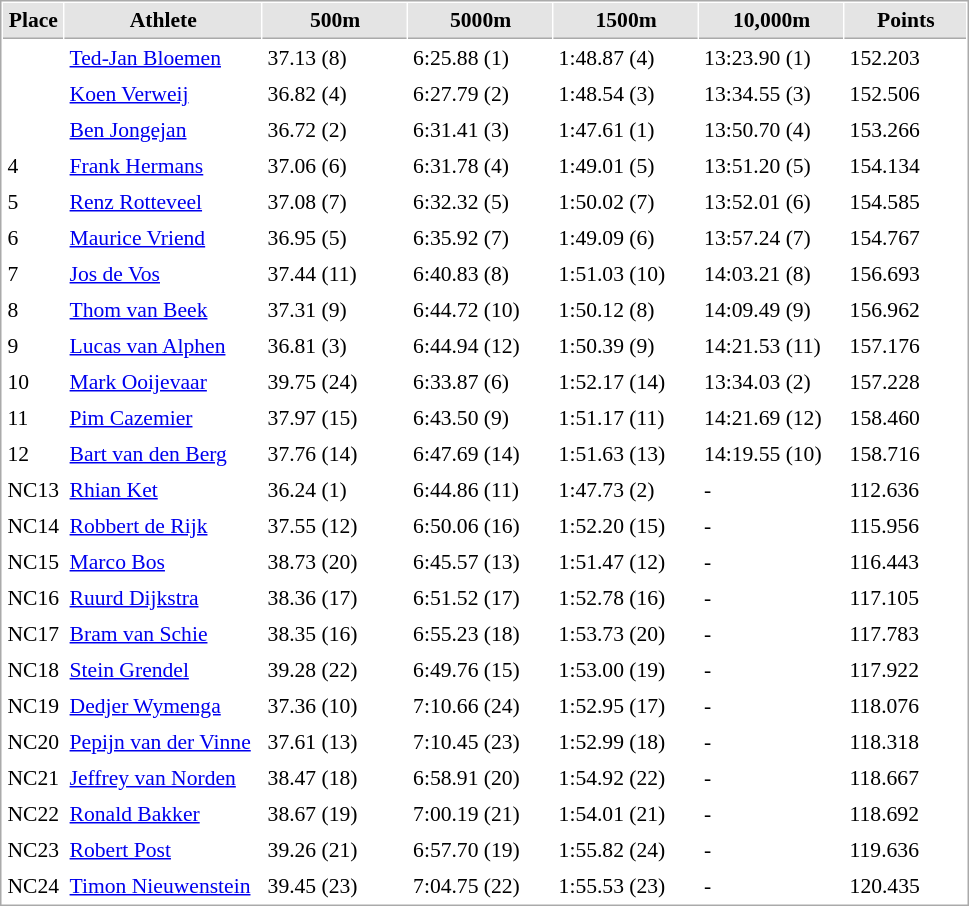<table cellspacing="1" cellpadding="3" style="border:1px solid #AAAAAA;font-size:90%">
<tr bgcolor="#E4E4E4">
<th style="border-bottom:1px solid #AAAAAA" width=15>Place</th>
<th style="border-bottom:1px solid #AAAAAA" width=125>Athlete</th>
<th style="border-bottom:1px solid #AAAAAA" width=90>500m</th>
<th style="border-bottom:1px solid #AAAAAA" width=90>5000m</th>
<th style="border-bottom:1px solid #AAAAAA" width=90>1500m</th>
<th style="border-bottom:1px solid #AAAAAA" width=90>10,000m</th>
<th style="border-bottom:1px solid #AAAAAA" width=75>Points</th>
</tr>
<tr>
<td></td>
<td align=left><a href='#'>Ted-Jan Bloemen</a></td>
<td>37.13 (8)</td>
<td>6:25.88 (1)</td>
<td>1:48.87 (4)</td>
<td>13:23.90 (1)</td>
<td>152.203</td>
</tr>
<tr>
<td></td>
<td align=left><a href='#'>Koen Verweij</a></td>
<td>36.82 (4)</td>
<td>6:27.79 (2)</td>
<td>1:48.54 (3)</td>
<td>13:34.55 (3)</td>
<td>152.506</td>
</tr>
<tr>
<td></td>
<td align=left><a href='#'>Ben Jongejan</a></td>
<td>36.72 (2)</td>
<td>6:31.41 (3)</td>
<td>1:47.61 (1)</td>
<td>13:50.70 (4)</td>
<td>153.266</td>
</tr>
<tr>
<td>4</td>
<td align=left><a href='#'>Frank Hermans</a></td>
<td>37.06 (6)</td>
<td>6:31.78 (4)</td>
<td>1:49.01 (5)</td>
<td>13:51.20 (5)</td>
<td>154.134</td>
</tr>
<tr>
<td>5</td>
<td align=left><a href='#'>Renz Rotteveel</a></td>
<td>37.08 (7)</td>
<td>6:32.32 (5)</td>
<td>1:50.02 (7)</td>
<td>13:52.01 (6)</td>
<td>154.585</td>
</tr>
<tr>
<td>6</td>
<td align=left><a href='#'>Maurice Vriend</a></td>
<td>36.95 (5)</td>
<td>6:35.92 (7)</td>
<td>1:49.09 (6)</td>
<td>13:57.24 (7)</td>
<td>154.767</td>
</tr>
<tr>
<td>7</td>
<td align=left><a href='#'>Jos de Vos</a></td>
<td>37.44 (11)</td>
<td>6:40.83 (8)</td>
<td>1:51.03 (10)</td>
<td>14:03.21 (8)</td>
<td>156.693</td>
</tr>
<tr>
<td>8</td>
<td align=left><a href='#'>Thom van Beek</a></td>
<td>37.31 (9)</td>
<td>6:44.72 (10)</td>
<td>1:50.12 (8)</td>
<td>14:09.49 (9)</td>
<td>156.962</td>
</tr>
<tr>
<td>9</td>
<td align=left><a href='#'>Lucas van Alphen</a></td>
<td>36.81 (3)</td>
<td>6:44.94 (12)</td>
<td>1:50.39 (9)</td>
<td>14:21.53 (11)</td>
<td>157.176</td>
</tr>
<tr>
<td>10</td>
<td align=left><a href='#'>Mark Ooijevaar</a></td>
<td>39.75 (24)</td>
<td>6:33.87 (6)</td>
<td>1:52.17 (14)</td>
<td>13:34.03 (2)</td>
<td>157.228</td>
</tr>
<tr>
<td>11</td>
<td align=left><a href='#'>Pim Cazemier</a></td>
<td>37.97 (15)</td>
<td>6:43.50 (9)</td>
<td>1:51.17 (11)</td>
<td>14:21.69 (12)</td>
<td>158.460</td>
</tr>
<tr>
<td>12</td>
<td align=left><a href='#'>Bart van den Berg</a></td>
<td>37.76 (14)</td>
<td>6:47.69 (14)</td>
<td>1:51.63 (13)</td>
<td>14:19.55 (10)</td>
<td>158.716</td>
</tr>
<tr>
<td>NC13</td>
<td align=left><a href='#'>Rhian Ket</a></td>
<td>36.24 (1)</td>
<td>6:44.86 (11)</td>
<td>1:47.73 (2)</td>
<td>-</td>
<td>112.636</td>
</tr>
<tr>
<td>NC14</td>
<td align=left><a href='#'>Robbert de Rijk</a></td>
<td>37.55 (12)</td>
<td>6:50.06 (16)</td>
<td>1:52.20 (15)</td>
<td>-</td>
<td>115.956</td>
</tr>
<tr>
<td>NC15</td>
<td align=left><a href='#'>Marco Bos</a></td>
<td>38.73 (20)</td>
<td>6:45.57 (13)</td>
<td>1:51.47 (12)</td>
<td>-</td>
<td>116.443</td>
</tr>
<tr>
<td>NC16</td>
<td align=left><a href='#'>Ruurd Dijkstra</a></td>
<td>38.36 (17)</td>
<td>6:51.52 (17)</td>
<td>1:52.78 (16)</td>
<td>-</td>
<td>117.105</td>
</tr>
<tr>
<td>NC17</td>
<td align=left><a href='#'>Bram van Schie</a></td>
<td>38.35 (16)</td>
<td>6:55.23 (18)</td>
<td>1:53.73 (20)</td>
<td>-</td>
<td>117.783</td>
</tr>
<tr>
<td>NC18</td>
<td align=left><a href='#'>Stein Grendel</a></td>
<td>39.28 (22)</td>
<td>6:49.76 (15)</td>
<td>1:53.00 (19)</td>
<td>-</td>
<td>117.922</td>
</tr>
<tr>
<td>NC19</td>
<td align=left><a href='#'>Dedjer Wymenga</a></td>
<td>37.36 (10)</td>
<td>7:10.66 (24)</td>
<td>1:52.95 (17)</td>
<td>-</td>
<td>118.076</td>
</tr>
<tr>
<td>NC20</td>
<td align=left><a href='#'>Pepijn van der Vinne</a></td>
<td>37.61 (13)</td>
<td>7:10.45 (23)</td>
<td>1:52.99 (18)</td>
<td>-</td>
<td>118.318</td>
</tr>
<tr>
<td>NC21</td>
<td align=left><a href='#'>Jeffrey van Norden</a></td>
<td>38.47 (18)</td>
<td>6:58.91 (20)</td>
<td>1:54.92 (22)</td>
<td>-</td>
<td>118.667</td>
</tr>
<tr>
<td>NC22</td>
<td align=left><a href='#'>Ronald Bakker</a></td>
<td>38.67 (19)</td>
<td>7:00.19 (21)</td>
<td>1:54.01 (21)</td>
<td>-</td>
<td>118.692</td>
</tr>
<tr>
<td>NC23</td>
<td align=left><a href='#'>Robert Post</a></td>
<td>39.26 (21)</td>
<td>6:57.70 (19)</td>
<td>1:55.82 (24)</td>
<td>-</td>
<td>119.636</td>
</tr>
<tr>
<td>NC24</td>
<td align=left><a href='#'>Timon Nieuwenstein</a></td>
<td>39.45 (23)</td>
<td>7:04.75 (22)</td>
<td>1:55.53 (23)</td>
<td>-</td>
<td>120.435</td>
</tr>
</table>
